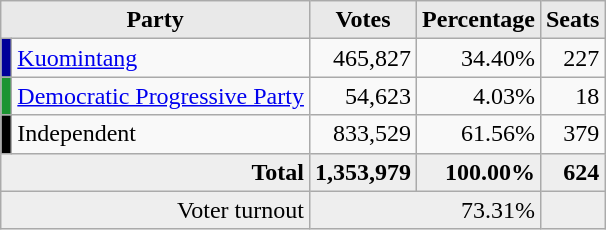<table class="wikitable">
<tr>
<th style="background-color:#E9E9E9" colspan=2 style="width: 20em">Party</th>
<th style="background-color:#E9E9E9" style="width: 7em">Votes</th>
<th style="background-color:#E9E9E9" style="width: 7em">Percentage</th>
<th style="background-color:#E9E9E9" style="width: 7em">Seats</th>
</tr>
<tr>
<td bgcolor="#000099"></td>
<td align=left><a href='#'>Kuomintang</a></td>
<td align=right>465,827</td>
<td align=right>34.40%</td>
<td align=right>227</td>
</tr>
<tr>
<td bgcolor="#1B9431"></td>
<td align=left><a href='#'>Democratic Progressive Party</a></td>
<td align=right>54,623</td>
<td align=right>4.03%</td>
<td align=right>18</td>
</tr>
<tr>
<td bgcolor="#000000"></td>
<td align=left>Independent</td>
<td align=right>833,529</td>
<td align=right>61.56%</td>
<td align=right>379</td>
</tr>
<tr bgcolor="#EEEEEE">
<td colspan="2" align="right"><strong>Total</strong></td>
<td align=right><strong>1,353,979</strong></td>
<td align=right><strong>100.00%</strong></td>
<td align=right><strong>624</strong></td>
</tr>
<tr bgcolor="#EEEEEE">
<td colspan="2" align="right">Voter turnout</td>
<td colspan="2" align="right">73.31%</td>
<td></td>
</tr>
</table>
